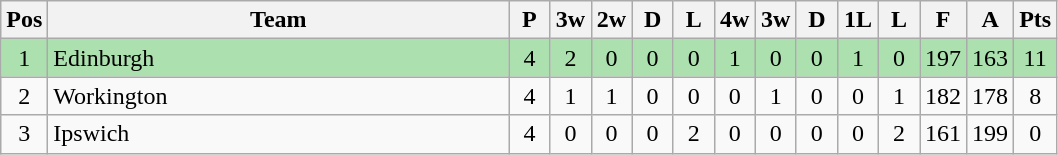<table class="wikitable" style="font-size: 100%">
<tr>
<th width=20>Pos</th>
<th width=300>Team</th>
<th width=20>P</th>
<th width=20>3w</th>
<th width=20>2w</th>
<th width=20>D</th>
<th width=20>L</th>
<th width=20>4w</th>
<th width=20>3w</th>
<th width=20>D</th>
<th width=20>1L</th>
<th width=20>L</th>
<th width=20>F</th>
<th width=20>A</th>
<th width=20>Pts</th>
</tr>
<tr align=center style="background:#ACE1AF">
<td>1</td>
<td align="left">Edinburgh</td>
<td>4</td>
<td>2</td>
<td>0</td>
<td>0</td>
<td>0</td>
<td>1</td>
<td>0</td>
<td>0</td>
<td>1</td>
<td>0</td>
<td>197</td>
<td>163</td>
<td>11</td>
</tr>
<tr align=center>
<td>2</td>
<td align="left">Workington</td>
<td>4</td>
<td>1</td>
<td>1</td>
<td>0</td>
<td>0</td>
<td>0</td>
<td>1</td>
<td>0</td>
<td>0</td>
<td>1</td>
<td>182</td>
<td>178</td>
<td>8</td>
</tr>
<tr align=center>
<td>3</td>
<td align="left">Ipswich</td>
<td>4</td>
<td>0</td>
<td>0</td>
<td>0</td>
<td>2</td>
<td>0</td>
<td>0</td>
<td>0</td>
<td>0</td>
<td>2</td>
<td>161</td>
<td>199</td>
<td>0</td>
</tr>
</table>
